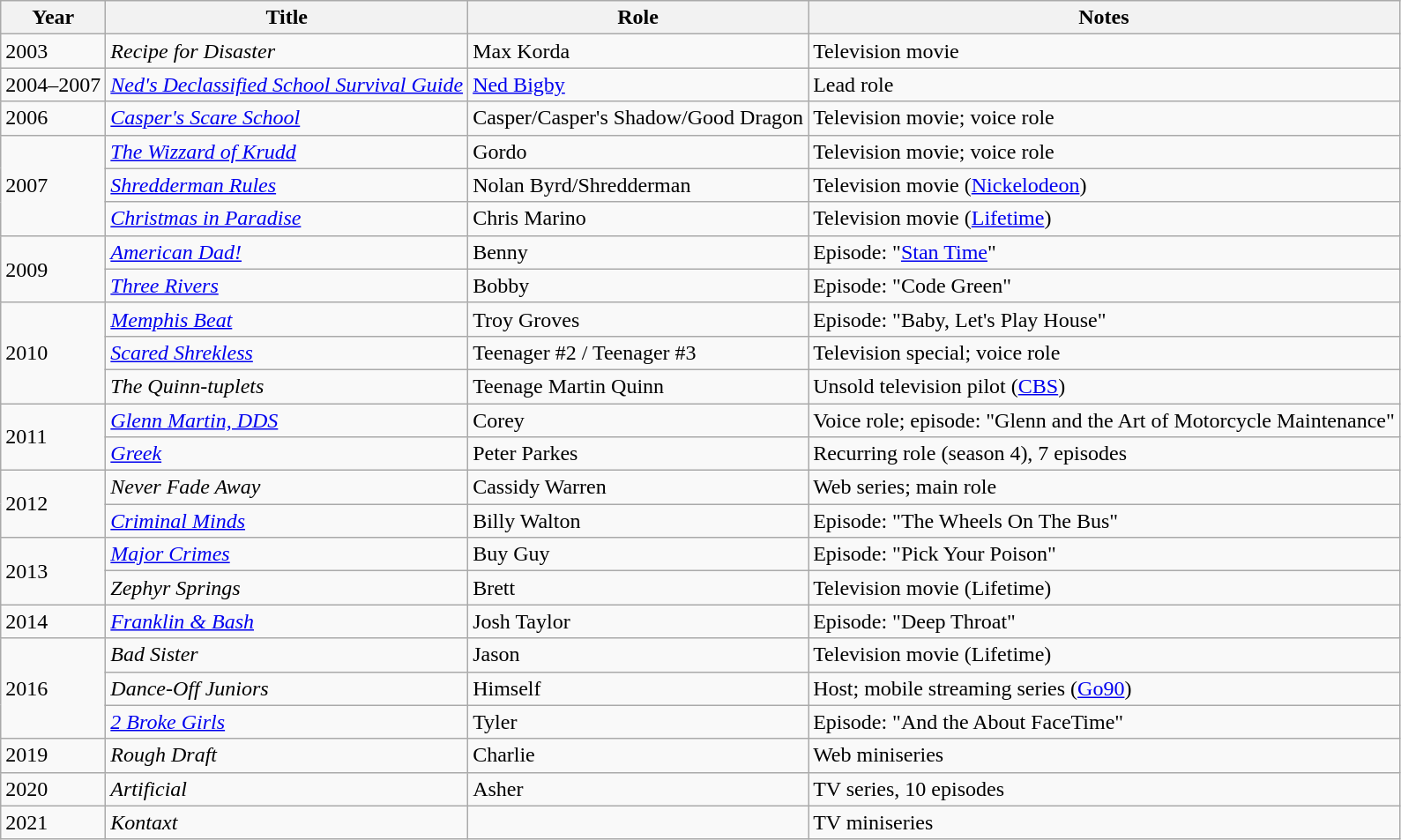<table class="wikitable sortable">
<tr>
<th>Year</th>
<th>Title</th>
<th>Role</th>
<th class="unsortable">Notes</th>
</tr>
<tr>
<td>2003</td>
<td><em>Recipe for Disaster</em></td>
<td>Max Korda</td>
<td>Television movie</td>
</tr>
<tr>
<td>2004–2007</td>
<td><em><a href='#'>Ned's Declassified School Survival Guide</a></em></td>
<td><a href='#'>Ned Bigby</a></td>
<td>Lead role</td>
</tr>
<tr>
<td>2006</td>
<td><em><a href='#'>Casper's Scare School</a></em></td>
<td>Casper/Casper's Shadow/Good Dragon</td>
<td>Television movie; voice role</td>
</tr>
<tr>
<td rowspan="3">2007</td>
<td><em><a href='#'>The Wizzard of Krudd</a></em></td>
<td>Gordo</td>
<td>Television movie; voice role</td>
</tr>
<tr>
<td><em><a href='#'>Shredderman Rules</a></em></td>
<td>Nolan Byrd/Shredderman</td>
<td>Television movie (<a href='#'>Nickelodeon</a>)</td>
</tr>
<tr>
<td><em><a href='#'>Christmas in Paradise</a></em></td>
<td>Chris Marino</td>
<td>Television movie (<a href='#'>Lifetime</a>)</td>
</tr>
<tr>
<td rowspan="2">2009</td>
<td><em><a href='#'>American Dad!</a></em></td>
<td>Benny</td>
<td>Episode: "<a href='#'>Stan Time</a>"</td>
</tr>
<tr>
<td><em><a href='#'>Three Rivers</a></em></td>
<td>Bobby</td>
<td>Episode: "Code Green"</td>
</tr>
<tr>
<td rowspan="3">2010</td>
<td><em><a href='#'>Memphis Beat</a></em></td>
<td>Troy Groves</td>
<td>Episode: "Baby, Let's Play House"</td>
</tr>
<tr>
<td><em><a href='#'>Scared Shrekless</a></em></td>
<td>Teenager #2 / Teenager #3</td>
<td>Television special; voice role</td>
</tr>
<tr>
<td><em>The Quinn-tuplets</em></td>
<td>Teenage Martin Quinn</td>
<td>Unsold television pilot (<a href='#'>CBS</a>)</td>
</tr>
<tr>
<td rowspan="2">2011</td>
<td><em><a href='#'>Glenn Martin, DDS</a></em></td>
<td>Corey</td>
<td>Voice role; episode: "Glenn and the Art of Motorcycle Maintenance"</td>
</tr>
<tr>
<td><em><a href='#'>Greek</a></em></td>
<td>Peter Parkes</td>
<td>Recurring role (season 4), 7 episodes</td>
</tr>
<tr>
<td rowspan="2">2012</td>
<td><em>Never Fade Away</em></td>
<td>Cassidy Warren</td>
<td>Web series; main role</td>
</tr>
<tr>
<td><em><a href='#'>Criminal Minds</a></em></td>
<td>Billy Walton</td>
<td>Episode: "The Wheels On The Bus"</td>
</tr>
<tr>
<td rowspan="2">2013</td>
<td><em><a href='#'>Major Crimes</a></em></td>
<td>Buy Guy</td>
<td>Episode: "Pick Your Poison"</td>
</tr>
<tr>
<td><em>Zephyr Springs</em></td>
<td>Brett</td>
<td>Television movie (Lifetime)</td>
</tr>
<tr>
<td>2014</td>
<td><em><a href='#'>Franklin & Bash</a></em></td>
<td>Josh Taylor</td>
<td>Episode: "Deep Throat"</td>
</tr>
<tr>
<td rowspan="3">2016</td>
<td><em>Bad Sister</em></td>
<td>Jason</td>
<td>Television movie (Lifetime)</td>
</tr>
<tr>
<td><em>Dance-Off Juniors</em></td>
<td>Himself</td>
<td>Host; mobile streaming series (<a href='#'>Go90</a>)</td>
</tr>
<tr>
<td><em><a href='#'>2 Broke Girls</a></em></td>
<td>Tyler</td>
<td>Episode: "And the About FaceTime"</td>
</tr>
<tr>
<td>2019</td>
<td><em>Rough Draft</em></td>
<td>Charlie</td>
<td>Web miniseries</td>
</tr>
<tr>
<td>2020</td>
<td><em>Artificial</em></td>
<td>Asher</td>
<td>TV series, 10 episodes</td>
</tr>
<tr>
<td>2021</td>
<td><em>Kontaxt</em></td>
<td></td>
<td>TV miniseries</td>
</tr>
</table>
